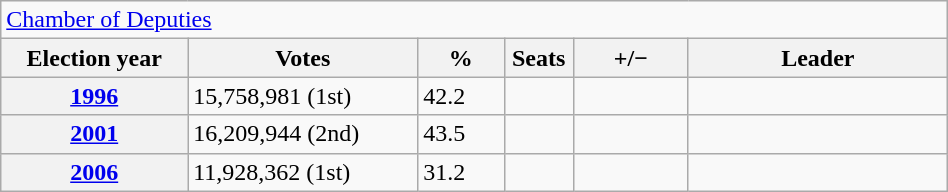<table class=wikitable style="width:50%; border:1px #AAAAFF solid">
<tr>
<td colspan=6><a href='#'>Chamber of Deputies</a></td>
</tr>
<tr>
<th width=13%>Election year</th>
<th width=16%>Votes</th>
<th width=6%>%</th>
<th width=1%>Seats</th>
<th width=8%>+/−</th>
<th width=18%>Leader</th>
</tr>
<tr>
<th><a href='#'>1996</a></th>
<td>15,758,981 (1st)</td>
<td>42.2</td>
<td></td>
<td></td>
<td></td>
</tr>
<tr>
<th><a href='#'>2001</a></th>
<td>16,209,944 (2nd)</td>
<td>43.5</td>
<td></td>
<td></td>
<td></td>
</tr>
<tr>
<th><a href='#'>2006</a></th>
<td>11,928,362 (1st)</td>
<td>31.2</td>
<td></td>
<td></td>
<td></td>
</tr>
</table>
